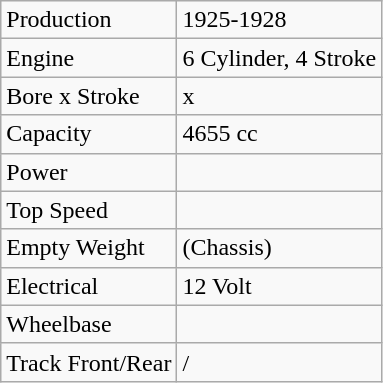<table class="wikitable">
<tr>
<td>Production</td>
<td>1925-1928</td>
</tr>
<tr>
<td>Engine</td>
<td>6 Cylinder, 4 Stroke</td>
</tr>
<tr>
<td>Bore x Stroke</td>
<td> x </td>
</tr>
<tr>
<td>Capacity</td>
<td>4655 cc</td>
</tr>
<tr>
<td>Power</td>
<td></td>
</tr>
<tr>
<td>Top Speed</td>
<td></td>
</tr>
<tr>
<td>Empty Weight</td>
<td> (Chassis)</td>
</tr>
<tr>
<td>Electrical</td>
<td>12 Volt</td>
</tr>
<tr>
<td>Wheelbase</td>
<td></td>
</tr>
<tr>
<td>Track Front/Rear</td>
<td> / </td>
</tr>
</table>
